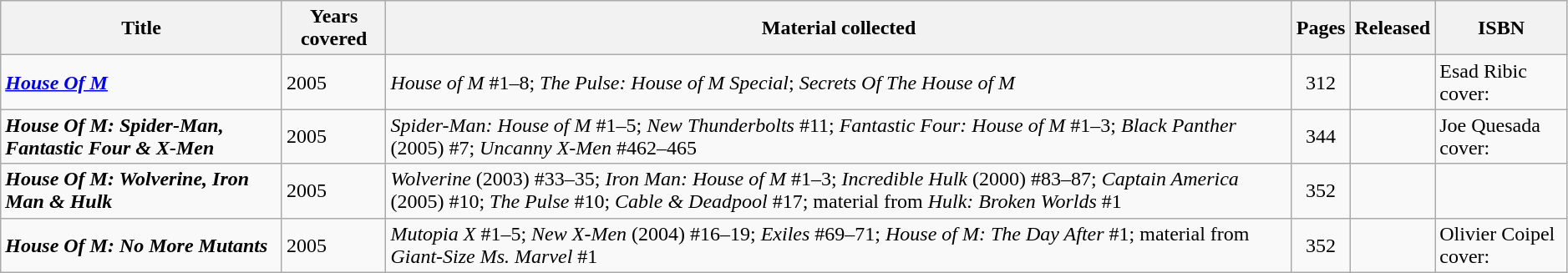<table class="wikitable sortable" width=99%>
<tr>
<th>Title</th>
<th>Years covered</th>
<th class="unsortable">Material collected</th>
<th>Pages</th>
<th>Released</th>
<th class="unsortable">ISBN</th>
</tr>
<tr>
<td><strong><em><a href='#'>House Of M</a></em></strong></td>
<td>2005</td>
<td><em>House of M</em> #1–8; <em>The Pulse: House of M Special</em>; <em>Secrets Of The House of M</em></td>
<td style="text-align: center;">312</td>
<td></td>
<td>Esad Ribic cover: </td>
</tr>
<tr>
<td><strong><em>House Of M: Spider-Man, Fantastic Four & X-Men</em></strong></td>
<td>2005</td>
<td><em>Spider-Man: House of M</em> #1–5; <em>New Thunderbolts</em> #11; <em>Fantastic Four: House of M</em> #1–3; <em>Black Panther</em> (2005) #7; <em>Uncanny X-Men</em> #462–465</td>
<td style="text-align: center;">344</td>
<td></td>
<td>Joe Quesada cover: </td>
</tr>
<tr>
<td><strong><em>House Of M: Wolverine, Iron Man & Hulk</em></strong></td>
<td>2005</td>
<td><em>Wolverine</em> (2003) #33–35; <em>Iron Man: House of M</em> #1–3; <em>Incredible Hulk</em> (2000) #83–87; <em>Captain America</em> (2005) #10; <em>The Pulse</em> #10; <em>Cable & Deadpool</em> #17; material from <em>Hulk: Broken Worlds</em> #1</td>
<td style="text-align: center;">352</td>
<td></td>
<td></td>
</tr>
<tr>
<td><strong><em>House Of M: No More Mutants</em></strong></td>
<td>2005</td>
<td><em>Mutopia X</em> #1–5; <em>New X-Men</em> (2004) #16–19; <em>Exiles</em> #69–71; <em>House of M: The Day After</em> #1; material from <em>Giant-Size Ms. Marvel</em> #1</td>
<td style="text-align: center;">352</td>
<td></td>
<td>Olivier Coipel cover: </td>
</tr>
</table>
